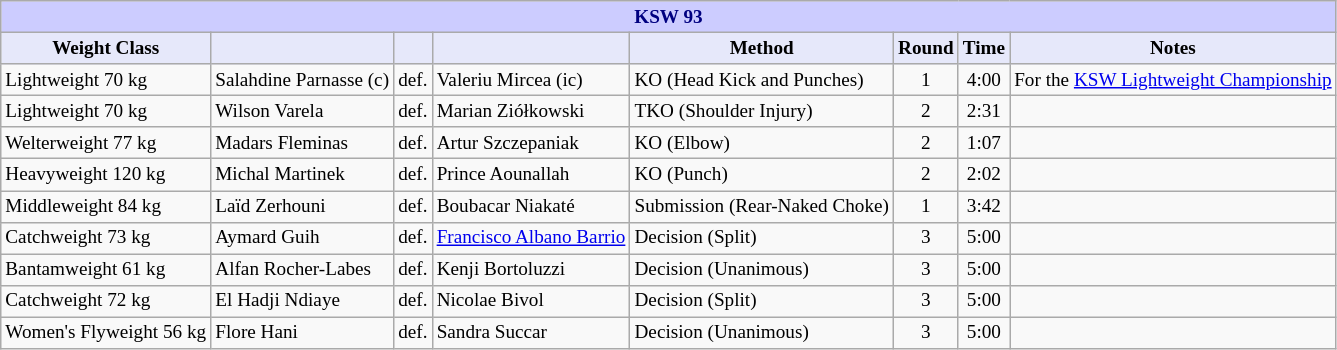<table class="wikitable" style="font-size: 80%;">
<tr>
<th colspan="8" style="background-color: #ccf; color: #000080; text-align: center;"><strong>KSW 93</strong></th>
</tr>
<tr>
<th colspan="1" style="background-color: #E6E8FA; color: #000000; text-align: center;">Weight Class</th>
<th colspan="1" style="background-color: #E6E8FA; color: #000000; text-align: center;"></th>
<th colspan="1" style="background-color: #E6E8FA; color: #000000; text-align: center;"></th>
<th colspan="1" style="background-color: #E6E8FA; color: #000000; text-align: center;"></th>
<th colspan="1" style="background-color: #E6E8FA; color: #000000; text-align: center;">Method</th>
<th colspan="1" style="background-color: #E6E8FA; color: #000000; text-align: center;">Round</th>
<th colspan="1" style="background-color: #E6E8FA; color: #000000; text-align: center;">Time</th>
<th colspan="1" style="background-color: #E6E8FA; color: #000000; text-align: center;">Notes</th>
</tr>
<tr>
<td>Lightweight 70 kg</td>
<td> Salahdine Parnasse (c)</td>
<td align=center>def.</td>
<td> Valeriu Mircea (ic)</td>
<td>KO (Head Kick and Punches)</td>
<td align=center>1</td>
<td align=center>4:00</td>
<td>For the <a href='#'>KSW Lightweight Championship</a></td>
</tr>
<tr>
<td>Lightweight 70 kg</td>
<td> Wilson Varela</td>
<td align=center>def.</td>
<td> Marian Ziółkowski</td>
<td>TKO (Shoulder Injury)</td>
<td align=center>2</td>
<td align=center>2:31</td>
<td></td>
</tr>
<tr>
<td>Welterweight 77 kg</td>
<td> Madars Fleminas</td>
<td align=center>def.</td>
<td> Artur Szczepaniak</td>
<td>KO (Elbow)</td>
<td align=center>2</td>
<td align=center>1:07</td>
<td></td>
</tr>
<tr>
<td>Heavyweight 120 kg</td>
<td> Michal Martinek</td>
<td align=center>def.</td>
<td> Prince Aounallah</td>
<td>KO (Punch)</td>
<td align=center>2</td>
<td align=center>2:02</td>
<td></td>
</tr>
<tr>
<td>Middleweight 84 kg</td>
<td> Laïd Zerhouni</td>
<td align=center>def.</td>
<td> Boubacar Niakaté</td>
<td>Submission (Rear-Naked Choke)</td>
<td align=center>1</td>
<td align=center>3:42</td>
<td></td>
</tr>
<tr>
<td>Catchweight 73 kg</td>
<td> Aymard Guih</td>
<td align=center>def.</td>
<td> <a href='#'>Francisco Albano Barrio</a></td>
<td>Decision (Split)</td>
<td align=center>3</td>
<td align=center>5:00</td>
<td></td>
</tr>
<tr>
<td>Bantamweight 61 kg</td>
<td> Alfan Rocher-Labes</td>
<td align=center>def.</td>
<td> Kenji Bortoluzzi</td>
<td>Decision (Unanimous)</td>
<td align=center>3</td>
<td align=center>5:00</td>
<td></td>
</tr>
<tr>
<td>Catchweight 72 kg</td>
<td> El Hadji Ndiaye</td>
<td align=center>def.</td>
<td> Nicolae Bivol</td>
<td>Decision (Split)</td>
<td align=center>3</td>
<td align=center>5:00</td>
<td></td>
</tr>
<tr>
<td>Women's Flyweight 56 kg</td>
<td> Flore Hani</td>
<td align=center>def.</td>
<td> Sandra Succar</td>
<td>Decision (Unanimous)</td>
<td align=center>3</td>
<td align=center>5:00</td>
<td></td>
</tr>
</table>
